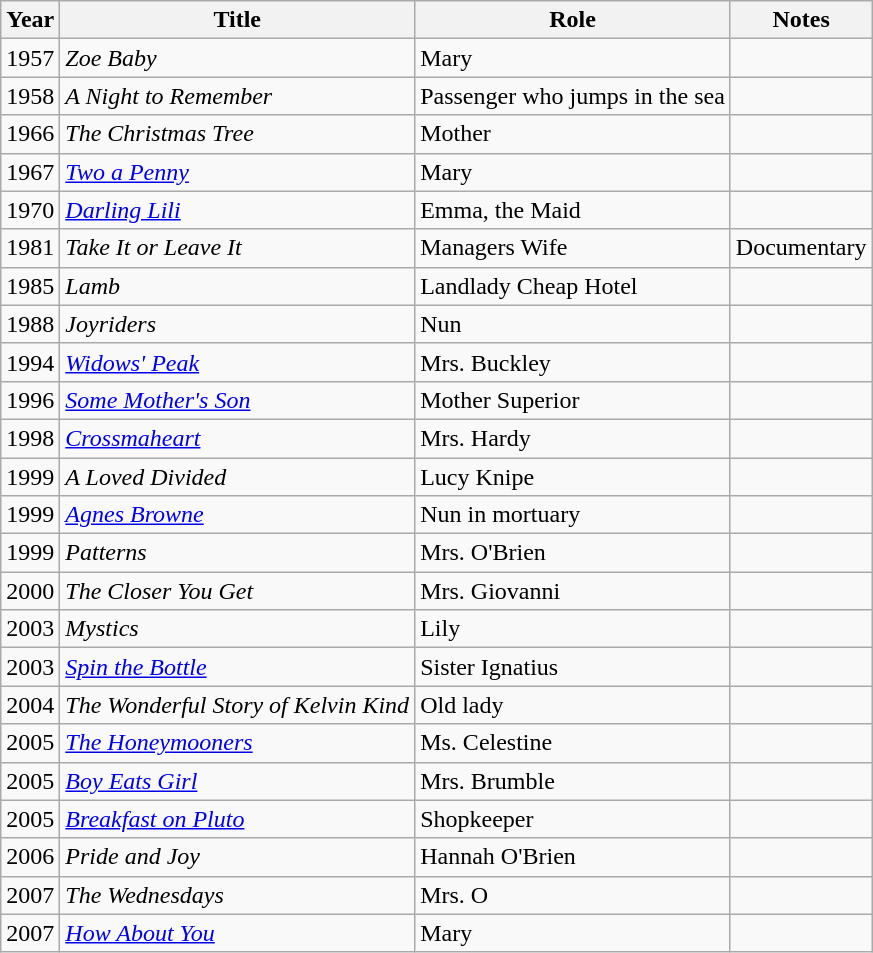<table class="wikitable sortable">
<tr>
<th>Year</th>
<th>Title</th>
<th>Role</th>
<th class="unsortable">Notes</th>
</tr>
<tr>
<td>1957</td>
<td><em>Zoe Baby</em></td>
<td>Mary</td>
<td></td>
</tr>
<tr>
<td>1958</td>
<td><em>A Night to Remember</em></td>
<td>Passenger who jumps in the sea</td>
<td></td>
</tr>
<tr>
<td>1966</td>
<td><em>The Christmas Tree</em></td>
<td>Mother</td>
<td></td>
</tr>
<tr>
<td>1967</td>
<td><em><a href='#'>Two a Penny</a></em></td>
<td>Mary</td>
<td></td>
</tr>
<tr>
<td>1970</td>
<td><em><a href='#'>Darling Lili</a></em></td>
<td>Emma, the Maid</td>
<td></td>
</tr>
<tr>
<td>1981</td>
<td><em>Take It or Leave It</em></td>
<td>Managers Wife</td>
<td>Documentary</td>
</tr>
<tr>
<td>1985</td>
<td><em>Lamb</em></td>
<td>Landlady Cheap Hotel</td>
<td></td>
</tr>
<tr>
<td>1988</td>
<td><em>Joyriders</em></td>
<td>Nun</td>
<td></td>
</tr>
<tr>
<td>1994</td>
<td><em><a href='#'>Widows' Peak</a></em></td>
<td>Mrs. Buckley</td>
<td></td>
</tr>
<tr>
<td>1996</td>
<td><em><a href='#'>Some Mother's Son</a></em></td>
<td>Mother Superior</td>
<td></td>
</tr>
<tr>
<td>1998</td>
<td><em><a href='#'>Crossmaheart</a></em></td>
<td>Mrs. Hardy</td>
<td></td>
</tr>
<tr>
<td>1999</td>
<td><em>A Loved Divided</em></td>
<td>Lucy Knipe</td>
<td></td>
</tr>
<tr>
<td>1999</td>
<td><em><a href='#'>Agnes Browne</a></em></td>
<td>Nun in mortuary</td>
<td></td>
</tr>
<tr>
<td>1999</td>
<td><em>Patterns</em></td>
<td>Mrs. O'Brien</td>
<td></td>
</tr>
<tr>
<td>2000</td>
<td><em>The Closer You Get</em></td>
<td>Mrs. Giovanni</td>
<td></td>
</tr>
<tr>
<td>2003</td>
<td><em>Mystics</em></td>
<td>Lily</td>
<td></td>
</tr>
<tr>
<td>2003</td>
<td><em><a href='#'>Spin the Bottle</a></em></td>
<td>Sister Ignatius</td>
<td></td>
</tr>
<tr>
<td>2004</td>
<td><em>The Wonderful Story of Kelvin Kind</em></td>
<td>Old lady</td>
<td></td>
</tr>
<tr>
<td>2005</td>
<td><em><a href='#'>The Honeymooners</a></em></td>
<td>Ms. Celestine</td>
<td></td>
</tr>
<tr>
<td>2005</td>
<td><em><a href='#'>Boy Eats Girl</a></em></td>
<td>Mrs. Brumble</td>
<td></td>
</tr>
<tr>
<td>2005</td>
<td><em><a href='#'>Breakfast on Pluto</a></em></td>
<td>Shopkeeper</td>
<td></td>
</tr>
<tr>
<td>2006</td>
<td><em>Pride and Joy</em></td>
<td>Hannah O'Brien</td>
<td></td>
</tr>
<tr>
<td>2007</td>
<td><em>The Wednesdays</em></td>
<td>Mrs. O</td>
<td></td>
</tr>
<tr>
<td>2007</td>
<td><em><a href='#'>How About You</a></em></td>
<td>Mary</td>
<td></td>
</tr>
</table>
